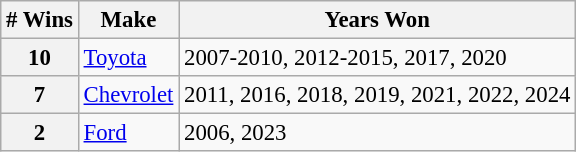<table class="wikitable" style="font-size: 95%;">
<tr>
<th># Wins</th>
<th>Make</th>
<th>Years Won</th>
</tr>
<tr>
<th>10</th>
<td> <a href='#'>Toyota</a></td>
<td>2007-2010, 2012-2015, 2017, 2020</td>
</tr>
<tr>
<th>7</th>
<td> <a href='#'>Chevrolet</a></td>
<td>2011, 2016, 2018, 2019, 2021, 2022, 2024</td>
</tr>
<tr>
<th>2</th>
<td> <a href='#'>Ford</a></td>
<td>2006, 2023</td>
</tr>
</table>
